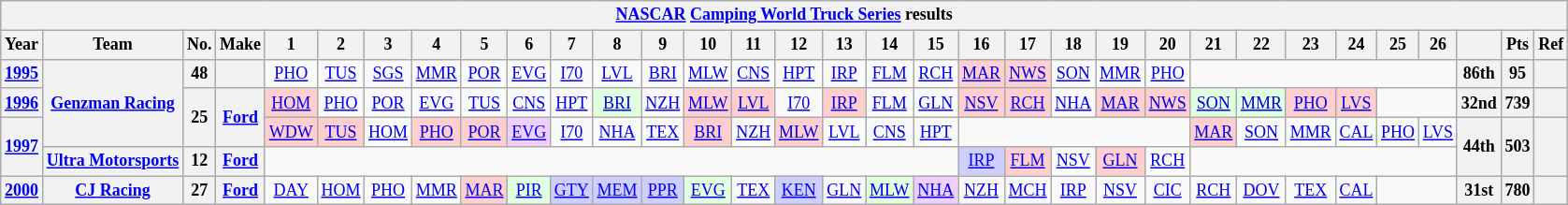<table class="wikitable" style="text-align:center; font-size:75%">
<tr>
<th colspan=44><a href='#'>NASCAR</a> <a href='#'>Camping World Truck Series</a> results</th>
</tr>
<tr>
<th>Year</th>
<th>Team</th>
<th>No.</th>
<th>Make</th>
<th>1</th>
<th>2</th>
<th>3</th>
<th>4</th>
<th>5</th>
<th>6</th>
<th>7</th>
<th>8</th>
<th>9</th>
<th>10</th>
<th>11</th>
<th>12</th>
<th>13</th>
<th>14</th>
<th>15</th>
<th>16</th>
<th>17</th>
<th>18</th>
<th>19</th>
<th>20</th>
<th>21</th>
<th>22</th>
<th>23</th>
<th>24</th>
<th>25</th>
<th>26</th>
<th></th>
<th>Pts</th>
<th>Ref</th>
</tr>
<tr>
<th><a href='#'>1995</a></th>
<th rowspan=3><a href='#'>Genzman Racing</a></th>
<th>48</th>
<th></th>
<td><a href='#'>PHO</a></td>
<td><a href='#'>TUS</a></td>
<td><a href='#'>SGS</a></td>
<td><a href='#'>MMR</a></td>
<td><a href='#'>POR</a></td>
<td><a href='#'>EVG</a></td>
<td><a href='#'>I70</a></td>
<td><a href='#'>LVL</a></td>
<td><a href='#'>BRI</a></td>
<td><a href='#'>MLW</a></td>
<td><a href='#'>CNS</a></td>
<td><a href='#'>HPT</a></td>
<td><a href='#'>IRP</a></td>
<td><a href='#'>FLM</a></td>
<td><a href='#'>RCH</a></td>
<td style="background:#FFCFCF;"><a href='#'>MAR</a><br></td>
<td style="background:#FFCFCF;"><a href='#'>NWS</a><br></td>
<td><a href='#'>SON</a></td>
<td><a href='#'>MMR</a></td>
<td><a href='#'>PHO</a></td>
<td colspan=6></td>
<th>86th</th>
<th>95</th>
<th></th>
</tr>
<tr>
<th><a href='#'>1996</a></th>
<th rowspan=2>25</th>
<th rowspan=2><a href='#'>Ford</a></th>
<td style="background:#FFCFCF;"><a href='#'>HOM</a><br></td>
<td><a href='#'>PHO</a></td>
<td><a href='#'>POR</a></td>
<td><a href='#'>EVG</a></td>
<td><a href='#'>TUS</a></td>
<td><a href='#'>CNS</a></td>
<td><a href='#'>HPT</a></td>
<td style="background:#DFFFDF;"><a href='#'>BRI</a><br></td>
<td><a href='#'>NZH</a></td>
<td style="background:#FFCFCF;"><a href='#'>MLW</a><br></td>
<td style="background:#FFCFCF;"><a href='#'>LVL</a><br></td>
<td><a href='#'>I70</a></td>
<td style="background:#FFCFCF;"><a href='#'>IRP</a><br></td>
<td><a href='#'>FLM</a></td>
<td><a href='#'>GLN</a></td>
<td style="background:#FFCFCF;"><a href='#'>NSV</a><br></td>
<td style="background:#FFCFCF;"><a href='#'>RCH</a><br></td>
<td><a href='#'>NHA</a></td>
<td style="background:#FFCFCF;"><a href='#'>MAR</a><br></td>
<td style="background:#FFCFCF;"><a href='#'>NWS</a><br></td>
<td style="background:#DFFFDF;"><a href='#'>SON</a><br></td>
<td style="background:#DFFFDF;"><a href='#'>MMR</a><br></td>
<td style="background:#FFCFCF;"><a href='#'>PHO</a><br></td>
<td style="background:#FFCFCF;"><a href='#'>LVS</a><br></td>
<td colspan=2></td>
<th>32nd</th>
<th>739</th>
<th></th>
</tr>
<tr>
<th rowspan=2><a href='#'>1997</a></th>
<td style="background:#FFCFCF;"><a href='#'>WDW</a><br></td>
<td style="background:#FFCFCF;"><a href='#'>TUS</a><br></td>
<td><a href='#'>HOM</a></td>
<td style="background:#FFCFCF;"><a href='#'>PHO</a><br></td>
<td style="background:#FFCFCF;"><a href='#'>POR</a><br></td>
<td style="background:#EFCFFF;"><a href='#'>EVG</a><br></td>
<td><a href='#'>I70</a></td>
<td><a href='#'>NHA</a></td>
<td><a href='#'>TEX</a></td>
<td style="background:#FFCFCF;"><a href='#'>BRI</a><br></td>
<td><a href='#'>NZH</a></td>
<td style="background:#FFCFCF;"><a href='#'>MLW</a><br></td>
<td><a href='#'>LVL</a></td>
<td><a href='#'>CNS</a></td>
<td><a href='#'>HPT</a></td>
<td colspan=5></td>
<td style="background:#FFCFCF;"><a href='#'>MAR</a><br></td>
<td><a href='#'>SON</a></td>
<td><a href='#'>MMR</a></td>
<td><a href='#'>CAL</a></td>
<td><a href='#'>PHO</a></td>
<td><a href='#'>LVS</a></td>
<th rowspan=2>44th</th>
<th rowspan=2>503</th>
<th rowspan=2></th>
</tr>
<tr>
<th><a href='#'>Ultra Motorsports</a></th>
<th>12</th>
<th><a href='#'>Ford</a></th>
<td colspan=15></td>
<td style="background:#CFCFFF;"><a href='#'>IRP</a><br></td>
<td style="background:#FFCFCF;"><a href='#'>FLM</a><br></td>
<td><a href='#'>NSV</a></td>
<td style="background:#FFCFCF;"><a href='#'>GLN</a><br></td>
<td><a href='#'>RCH</a></td>
<td colspan=6></td>
</tr>
<tr>
<th><a href='#'>2000</a></th>
<th><a href='#'>CJ Racing</a></th>
<th>27</th>
<th><a href='#'>Ford</a></th>
<td><a href='#'>DAY</a></td>
<td><a href='#'>HOM</a></td>
<td><a href='#'>PHO</a></td>
<td><a href='#'>MMR</a></td>
<td style="background:#FFCFCF;"><a href='#'>MAR</a><br></td>
<td style="background:#DFFFDF;"><a href='#'>PIR</a><br></td>
<td style="background:#CFCFFF;"><a href='#'>GTY</a><br></td>
<td style="background:#CFCFFF;"><a href='#'>MEM</a><br></td>
<td style="background:#CFCFFF;"><a href='#'>PPR</a><br></td>
<td style="background:#DFFFDF;"><a href='#'>EVG</a><br></td>
<td><a href='#'>TEX</a></td>
<td style="background:#CFCFFF;"><a href='#'>KEN</a><br></td>
<td><a href='#'>GLN</a></td>
<td style="background:#DFFFDF;"><a href='#'>MLW</a><br></td>
<td style="background:#EFCFFF;"><a href='#'>NHA</a><br></td>
<td><a href='#'>NZH</a></td>
<td><a href='#'>MCH</a></td>
<td><a href='#'>IRP</a></td>
<td><a href='#'>NSV</a></td>
<td><a href='#'>CIC</a></td>
<td><a href='#'>RCH</a></td>
<td><a href='#'>DOV</a></td>
<td><a href='#'>TEX</a></td>
<td><a href='#'>CAL</a></td>
<td colspan=2></td>
<th>31st</th>
<th>780</th>
<th></th>
</tr>
</table>
